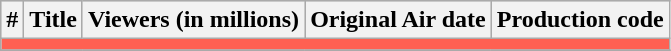<table class="wikitable plainrowheaders">
<tr bgcolor="#CCCCCC">
<th>#</th>
<th>Title</th>
<th>Viewers (in millions)</th>
<th>Original Air date</th>
<th>Production code</th>
</tr>
<tr>
<td colspan="7" bgcolor="#FF6052"></td>
</tr>
<tr>
</tr>
</table>
